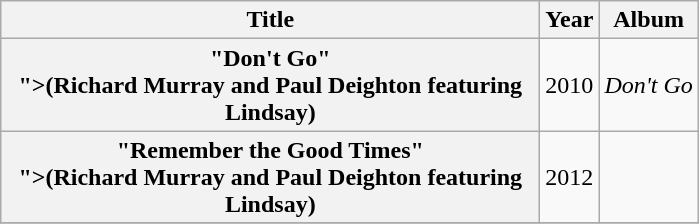<table class="wikitable plainrowheaders" style="text-align:center;" border="1">
<tr>
<th scope="col" style="width:22em;">Title</th>
<th scope="col">Year</th>
<th scope="col">Album</th>
</tr>
<tr>
<th scope="row">"Don't Go"<br><span>">(Richard Murray and Paul Deighton featuring Lindsay)</span></th>
<td>2010</td>
<td><em>Don't Go</em></td>
</tr>
<tr>
<th scope="row">"Remember the Good Times"<br><span>">(Richard Murray and Paul Deighton featuring Lindsay)</span></th>
<td>2012</td>
<td></td>
</tr>
<tr>
</tr>
</table>
